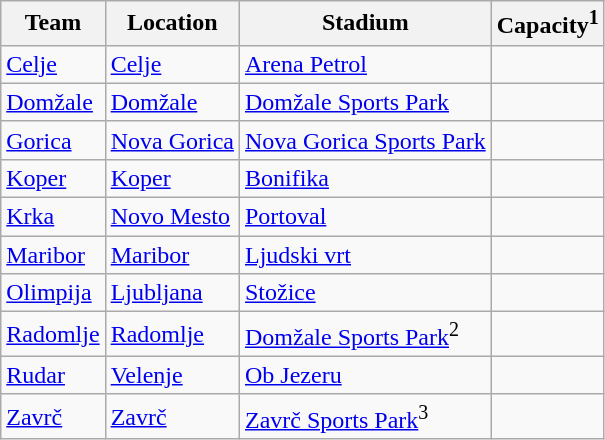<table class="wikitable sortable" style="text-align: left;">
<tr>
<th>Team</th>
<th>Location</th>
<th>Stadium</th>
<th>Capacity<sup>1</sup></th>
</tr>
<tr>
<td><a href='#'>Celje</a></td>
<td><a href='#'>Celje</a></td>
<td><a href='#'>Arena Petrol</a></td>
<td align="center"></td>
</tr>
<tr>
<td><a href='#'>Domžale</a></td>
<td><a href='#'>Domžale</a></td>
<td><a href='#'>Domžale Sports Park</a></td>
<td align="center"></td>
</tr>
<tr>
<td><a href='#'>Gorica</a></td>
<td><a href='#'>Nova Gorica</a></td>
<td><a href='#'>Nova Gorica Sports Park</a></td>
<td align="center"></td>
</tr>
<tr>
<td><a href='#'>Koper</a></td>
<td><a href='#'>Koper</a></td>
<td><a href='#'>Bonifika</a></td>
<td align="center"></td>
</tr>
<tr>
<td><a href='#'>Krka</a></td>
<td><a href='#'>Novo Mesto</a></td>
<td><a href='#'>Portoval</a></td>
<td align="center"></td>
</tr>
<tr>
<td><a href='#'>Maribor</a></td>
<td><a href='#'>Maribor</a></td>
<td><a href='#'>Ljudski vrt</a></td>
<td align="center"></td>
</tr>
<tr>
<td><a href='#'>Olimpija</a></td>
<td><a href='#'>Ljubljana</a></td>
<td><a href='#'>Stožice</a></td>
<td align="center"></td>
</tr>
<tr>
<td><a href='#'>Radomlje</a></td>
<td><a href='#'>Radomlje</a></td>
<td><a href='#'>Domžale Sports Park</a><sup>2</sup></td>
<td align="center"></td>
</tr>
<tr>
<td><a href='#'>Rudar</a></td>
<td><a href='#'>Velenje</a></td>
<td><a href='#'>Ob Jezeru</a></td>
<td align="center"></td>
</tr>
<tr>
<td><a href='#'>Zavrč</a></td>
<td><a href='#'>Zavrč</a></td>
<td><a href='#'>Zavrč Sports Park</a><sup>3</sup></td>
<td align="center"></td>
</tr>
</table>
